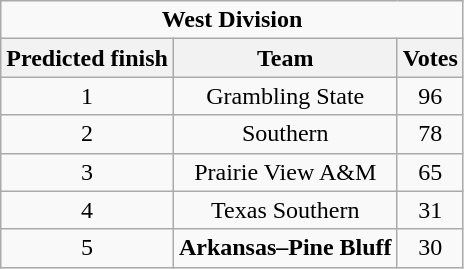<table class="wikitable">
<tr align="center">
<td align="center" Colspan="3"><strong>West Division</strong></td>
</tr>
<tr align="center">
<th>Predicted finish</th>
<th>Team</th>
<th>Votes</th>
</tr>
<tr align="center">
<td>1</td>
<td>Grambling State</td>
<td>96</td>
</tr>
<tr align="center">
<td>2</td>
<td>Southern</td>
<td>78</td>
</tr>
<tr align="center">
<td>3</td>
<td>Prairie View A&M</td>
<td>65</td>
</tr>
<tr align="center">
<td>4</td>
<td>Texas Southern</td>
<td>31</td>
</tr>
<tr align="center">
<td>5</td>
<td><strong>Arkansas–Pine Bluff</strong></td>
<td>30</td>
</tr>
</table>
